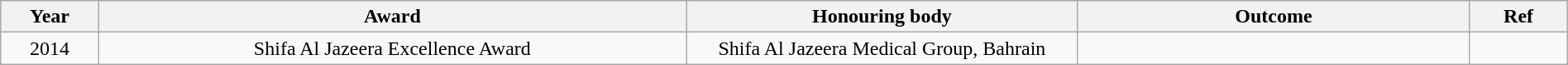<table class="wikitable" style="width:100%;">
<tr>
<th width=5%>Year</th>
<th style="width:30%;">Award</th>
<th style="width:20%;">Honouring body</th>
<th style="width:20%;">Outcome</th>
<th style="width:5%;">Ref</th>
</tr>
<tr>
<td style="text-align:center;">2014</td>
<td style="text-align:center;">Shifa Al Jazeera Excellence Award</td>
<td style="text-align:center;">Shifa Al Jazeera Medical Group, Bahrain</td>
<td></td>
<td></td>
</tr>
</table>
